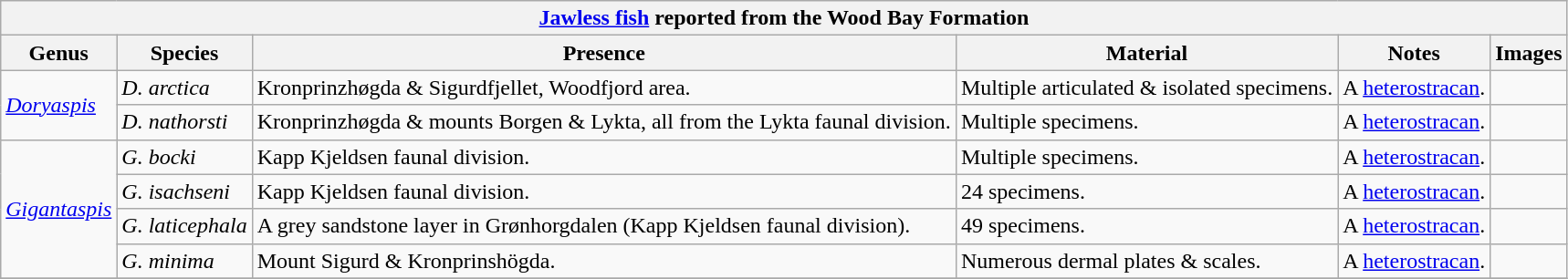<table class="wikitable" align="center">
<tr>
<th colspan="6" align="center"><strong><a href='#'>Jawless fish</a> reported from the Wood Bay Formation</strong></th>
</tr>
<tr>
<th>Genus</th>
<th>Species</th>
<th>Presence</th>
<th><strong>Material</strong></th>
<th>Notes</th>
<th>Images</th>
</tr>
<tr>
<td rowspan="2"><em><a href='#'>Doryaspis</a></em></td>
<td><em>D. arctica</em></td>
<td>Kronprinzhøgda & Sigurdfjellet, Woodfjord area.</td>
<td>Multiple articulated & isolated specimens.</td>
<td>A <a href='#'>heterostracan</a>.</td>
<td></td>
</tr>
<tr>
<td><em>D. nathorsti</em></td>
<td>Kronprinzhøgda & mounts Borgen & Lykta, all from the Lykta faunal division.</td>
<td>Multiple specimens.</td>
<td>A <a href='#'>heterostracan</a>.</td>
<td></td>
</tr>
<tr>
<td rowspan="4"><em><a href='#'>Gigantaspis</a></em></td>
<td><em>G. bocki</em></td>
<td>Kapp Kjeldsen faunal division.</td>
<td>Multiple specimens.</td>
<td>A <a href='#'>heterostracan</a>.</td>
<td></td>
</tr>
<tr>
<td><em>G. isachseni</em></td>
<td>Kapp Kjeldsen faunal division.</td>
<td>24 specimens.</td>
<td>A <a href='#'>heterostracan</a>.</td>
<td></td>
</tr>
<tr>
<td><em>G. laticephala</em></td>
<td>A grey sandstone layer in Grønhorgdalen (Kapp Kjeldsen faunal division).</td>
<td>49 specimens.</td>
<td>A <a href='#'>heterostracan</a>.</td>
<td></td>
</tr>
<tr>
<td><em>G. minima</em></td>
<td>Mount Sigurd & Kronprinshögda.</td>
<td>Numerous dermal plates & scales.</td>
<td>A <a href='#'>heterostracan</a>.</td>
<td></td>
</tr>
<tr>
</tr>
</table>
